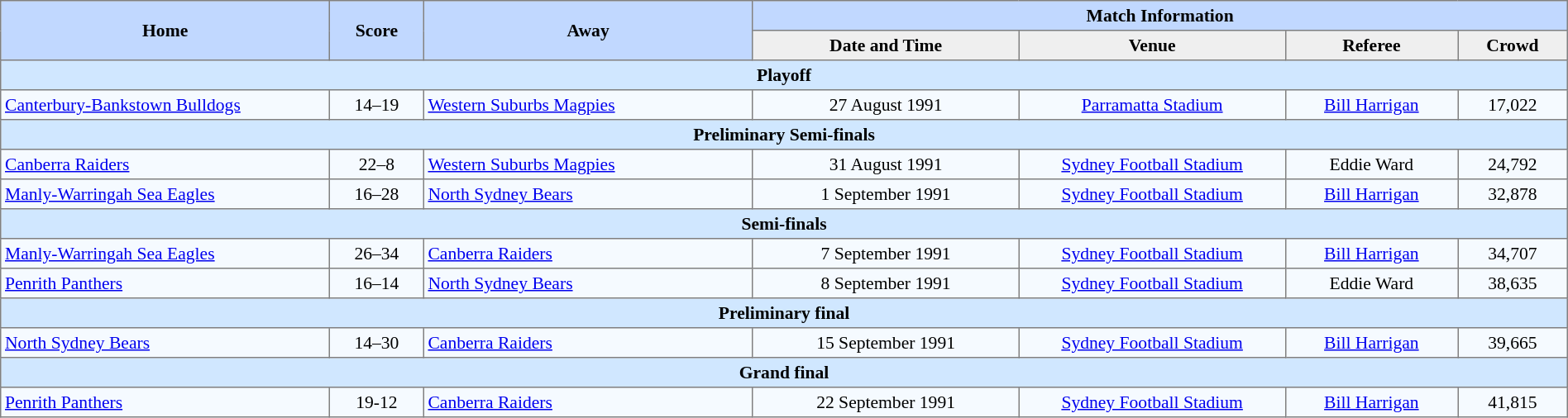<table border="1" cellpadding="3" cellspacing="0" style="border-collapse:collapse; font-size:90%; text-align:center; width:100%;">
<tr style="background:#c1d8ff;">
<th rowspan="2" style="width:21%;">Home</th>
<th rowspan="2" style="width:6%;">Score</th>
<th rowspan="2" style="width:21%;">Away</th>
<th colspan=6>Match Information</th>
</tr>
<tr style="background:#efefef;">
<th width=17%>Date and Time</th>
<th width=17%>Venue</th>
<th width=11%>Referee</th>
<th width=7%>Crowd</th>
</tr>
<tr style="background:#d0e7ff;">
<td colspan=7><strong>Playoff</strong></td>
</tr>
<tr style="background:#f5faff;">
<td align=left> <a href='#'>Canterbury-Bankstown Bulldogs</a></td>
<td>14–19</td>
<td align=left> <a href='#'>Western Suburbs Magpies</a></td>
<td>27 August 1991</td>
<td><a href='#'>Parramatta Stadium</a></td>
<td><a href='#'>Bill Harrigan</a></td>
<td>17,022</td>
</tr>
<tr style="background:#d0e7ff;">
<td colspan=7><strong>Preliminary Semi-finals</strong></td>
</tr>
<tr style="background:#f5faff;">
<td align=left> <a href='#'>Canberra Raiders</a></td>
<td>22–8</td>
<td align=left> <a href='#'>Western Suburbs Magpies</a></td>
<td>31 August 1991</td>
<td><a href='#'>Sydney Football Stadium</a></td>
<td>Eddie Ward</td>
<td>24,792</td>
</tr>
<tr style="background:#f5faff;">
<td align=left> <a href='#'>Manly-Warringah Sea Eagles</a></td>
<td>16–28</td>
<td align=left> <a href='#'>North Sydney Bears</a></td>
<td>1 September 1991</td>
<td><a href='#'>Sydney Football Stadium</a></td>
<td><a href='#'>Bill Harrigan</a></td>
<td>32,878</td>
</tr>
<tr style="background:#d0e7ff;">
<td colspan=7><strong>Semi-finals</strong></td>
</tr>
<tr style="background:#f5faff;">
<td align=left> <a href='#'>Manly-Warringah Sea Eagles</a></td>
<td>26–34</td>
<td align=left> <a href='#'>Canberra Raiders</a></td>
<td>7 September 1991</td>
<td><a href='#'>Sydney Football Stadium</a></td>
<td><a href='#'>Bill Harrigan</a></td>
<td>34,707</td>
</tr>
<tr style="background:#f5faff;">
<td align=left> <a href='#'>Penrith Panthers</a></td>
<td>16–14</td>
<td align=left> <a href='#'>North Sydney Bears</a></td>
<td>8 September 1991</td>
<td><a href='#'>Sydney Football Stadium</a></td>
<td>Eddie Ward</td>
<td>38,635</td>
</tr>
<tr style="background:#d0e7ff;">
<td colspan=7><strong>Preliminary final</strong></td>
</tr>
<tr style="background:#f5faff;">
<td align=left> <a href='#'>North Sydney Bears</a></td>
<td>14–30</td>
<td align=left> <a href='#'>Canberra Raiders</a></td>
<td>15 September 1991</td>
<td><a href='#'>Sydney Football Stadium</a></td>
<td><a href='#'>Bill Harrigan</a></td>
<td>39,665</td>
</tr>
<tr style="background:#d0e7ff;">
<td colspan=7><strong>Grand final</strong></td>
</tr>
<tr style="background:#f5faff;">
<td align=left> <a href='#'>Penrith Panthers</a></td>
<td>19-12</td>
<td align=left> <a href='#'>Canberra Raiders</a></td>
<td>22 September 1991</td>
<td><a href='#'>Sydney Football Stadium</a></td>
<td><a href='#'>Bill Harrigan</a></td>
<td>41,815</td>
</tr>
</table>
